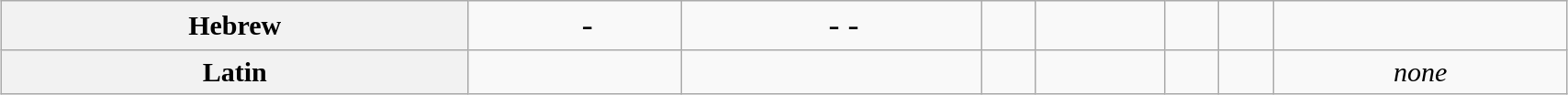<table class="wikitable" style="font-size:125%; margin:0 auto; width:90%; border-collapse:collapse;">
<tr style="text-align:center;">
<th scope="row"><span>Hebrew</span></th>
<td><big>‎ ‎ ‎ -</big></td>
<td><big>‎ ‎ ‎ -‎ -</big></td>
<td><big>‎ </big></td>
<td><big>‎ ‎ ‎ </big></td>
<td><big>‎ </big></td>
<td><big>‎ </big></td>
<td><big></big></td>
</tr>
<tr style="text-align:center;">
<th scope="row"><span>Latin</span></th>
<td></td>
<td></td>
<td></td>
<td></td>
<td></td>
<td></td>
<td><span><em>none</em></span></td>
</tr>
</table>
